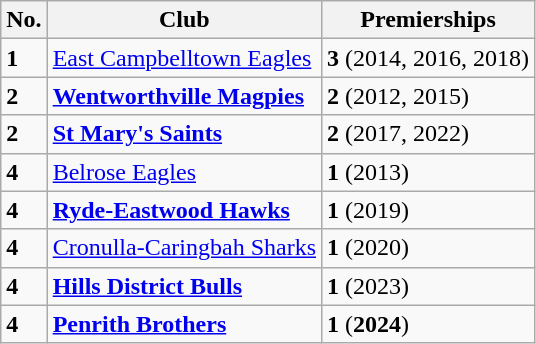<table class="wikitable" style="text-align: left;">
<tr>
<th>No.</th>
<th>Club</th>
<th>Premierships</th>
</tr>
<tr>
<td><strong>1</strong></td>
<td> <a href='#'>East Campbelltown Eagles</a></td>
<td><strong>3</strong> (2014, 2016, 2018)</td>
</tr>
<tr>
<td><strong>2</strong></td>
<td><strong> <a href='#'>Wentworthville Magpies</a></strong></td>
<td><strong>2</strong> (2012, 2015)</td>
</tr>
<tr>
<td><strong>2</strong></td>
<td><strong> <a href='#'>St Mary's Saints</a></strong></td>
<td><strong>2</strong> (2017, 2022)</td>
</tr>
<tr>
<td><strong>4</strong></td>
<td> <a href='#'>Belrose Eagles</a></td>
<td><strong>1</strong> (2013)</td>
</tr>
<tr>
<td><strong>4</strong></td>
<td><strong> <a href='#'>Ryde-Eastwood Hawks</a></strong></td>
<td><strong>1</strong> (2019)</td>
</tr>
<tr>
<td><strong>4</strong></td>
<td> <a href='#'>Cronulla-Caringbah Sharks</a></td>
<td><strong>1</strong> (2020)</td>
</tr>
<tr>
<td><strong>4</strong></td>
<td><strong> <a href='#'>Hills District Bulls</a></strong></td>
<td><strong>1</strong> (2023)</td>
</tr>
<tr>
<td><strong>4</strong></td>
<td><strong> <a href='#'>Penrith Brothers</a></strong></td>
<td><strong>1</strong> (<strong>2024</strong>)</td>
</tr>
</table>
